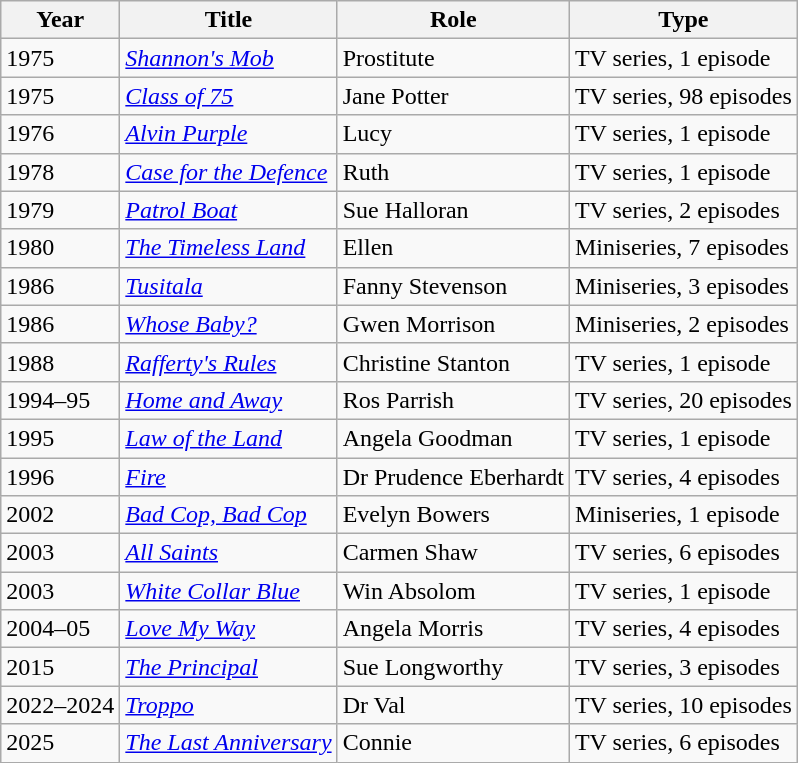<table class="wikitable">
<tr>
<th>Year</th>
<th>Title</th>
<th>Role</th>
<th>Type</th>
</tr>
<tr>
<td>1975</td>
<td><em><a href='#'>Shannon's Mob</a></em></td>
<td>Prostitute</td>
<td>TV series, 1 episode</td>
</tr>
<tr>
<td>1975</td>
<td><em><a href='#'>Class of 75</a></em></td>
<td>Jane Potter</td>
<td>TV series, 98 episodes</td>
</tr>
<tr>
<td>1976</td>
<td><em><a href='#'>Alvin Purple</a></em></td>
<td>Lucy</td>
<td>TV series, 1 episode</td>
</tr>
<tr>
<td>1978</td>
<td><em><a href='#'>Case for the Defence</a></em></td>
<td>Ruth</td>
<td>TV series, 1 episode</td>
</tr>
<tr>
<td>1979</td>
<td><em><a href='#'>Patrol Boat</a></em></td>
<td>Sue Halloran</td>
<td>TV series, 2 episodes</td>
</tr>
<tr>
<td>1980</td>
<td><em><a href='#'>The Timeless Land</a></em></td>
<td>Ellen</td>
<td>Miniseries, 7 episodes</td>
</tr>
<tr>
<td>1986</td>
<td><em><a href='#'>Tusitala</a></em></td>
<td>Fanny Stevenson</td>
<td>Miniseries, 3 episodes</td>
</tr>
<tr>
<td>1986</td>
<td><em><a href='#'>Whose Baby?</a></em></td>
<td>Gwen Morrison</td>
<td>Miniseries, 2 episodes</td>
</tr>
<tr>
<td>1988</td>
<td><em><a href='#'>Rafferty's Rules</a></em></td>
<td>Christine Stanton</td>
<td>TV series, 1 episode</td>
</tr>
<tr>
<td>1994–95</td>
<td><em><a href='#'>Home and Away</a></em></td>
<td>Ros Parrish</td>
<td>TV series, 20 episodes</td>
</tr>
<tr>
<td>1995</td>
<td><em><a href='#'>Law of the Land</a></em></td>
<td>Angela Goodman</td>
<td>TV series, 1 episode</td>
</tr>
<tr>
<td>1996</td>
<td><em><a href='#'>Fire</a></em></td>
<td>Dr Prudence Eberhardt</td>
<td>TV series, 4 episodes</td>
</tr>
<tr>
<td>2002</td>
<td><em><a href='#'>Bad Cop, Bad Cop</a></em></td>
<td>Evelyn Bowers</td>
<td>Miniseries, 1 episode</td>
</tr>
<tr>
<td>2003</td>
<td><em><a href='#'>All Saints</a></em></td>
<td>Carmen Shaw</td>
<td>TV series, 6 episodes</td>
</tr>
<tr>
<td>2003</td>
<td><em><a href='#'>White Collar Blue</a></em></td>
<td>Win Absolom</td>
<td>TV series, 1 episode</td>
</tr>
<tr>
<td>2004–05</td>
<td><em><a href='#'>Love My Way</a></em></td>
<td>Angela Morris</td>
<td>TV series, 4 episodes</td>
</tr>
<tr>
<td>2015</td>
<td><em><a href='#'>The Principal</a></em></td>
<td>Sue Longworthy</td>
<td>TV series, 3 episodes</td>
</tr>
<tr>
<td>2022–2024</td>
<td><em><a href='#'>Troppo</a></em></td>
<td>Dr Val</td>
<td>TV series, 10 episodes</td>
</tr>
<tr>
<td>2025</td>
<td><em><a href='#'>The Last Anniversary</a></em></td>
<td>Connie</td>
<td>TV series, 6 episodes</td>
</tr>
</table>
